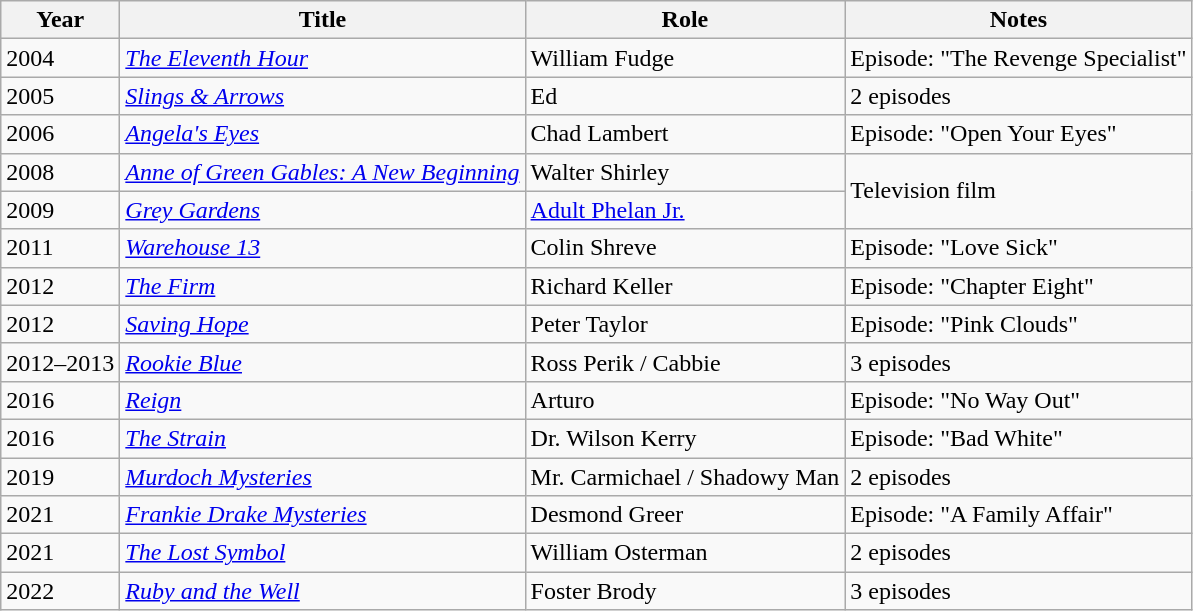<table class="wikitable sortable">
<tr>
<th>Year</th>
<th>Title</th>
<th>Role</th>
<th class="unsortable">Notes</th>
</tr>
<tr>
<td>2004</td>
<td data-sort-value="Eleventh Hour, The"><a href='#'><em>The Eleventh Hour</em></a></td>
<td>William Fudge</td>
<td>Episode: "The Revenge Specialist"</td>
</tr>
<tr>
<td>2005</td>
<td><em><a href='#'>Slings & Arrows</a></em></td>
<td>Ed</td>
<td>2 episodes</td>
</tr>
<tr>
<td>2006</td>
<td><em><a href='#'>Angela's Eyes</a></em></td>
<td>Chad Lambert</td>
<td>Episode: "Open Your Eyes"</td>
</tr>
<tr>
<td>2008</td>
<td><em><a href='#'>Anne of Green Gables: A New Beginning</a></em></td>
<td>Walter Shirley</td>
<td rowspan="2">Television film</td>
</tr>
<tr>
<td>2009</td>
<td><a href='#'><em>Grey Gardens</em></a></td>
<td><a href='#'>Adult Phelan Jr.</a></td>
</tr>
<tr>
<td>2011</td>
<td><em><a href='#'>Warehouse 13</a></em></td>
<td>Colin Shreve</td>
<td>Episode: "Love Sick"</td>
</tr>
<tr>
<td>2012</td>
<td data-sort-value="Firm, The"><a href='#'><em>The Firm</em></a></td>
<td>Richard Keller</td>
<td>Episode: "Chapter Eight"</td>
</tr>
<tr>
<td>2012</td>
<td><em><a href='#'>Saving Hope</a></em></td>
<td>Peter Taylor</td>
<td>Episode: "Pink Clouds"</td>
</tr>
<tr>
<td>2012–2013</td>
<td><em><a href='#'>Rookie Blue</a></em></td>
<td>Ross Perik / Cabbie</td>
<td>3 episodes</td>
</tr>
<tr>
<td>2016</td>
<td><a href='#'><em>Reign</em></a></td>
<td>Arturo</td>
<td>Episode: "No Way Out"</td>
</tr>
<tr>
<td>2016</td>
<td data-sort-value="Strain, The"><a href='#'><em>The Strain</em></a></td>
<td>Dr. Wilson Kerry</td>
<td>Episode: "Bad White"</td>
</tr>
<tr>
<td>2019</td>
<td><em><a href='#'>Murdoch Mysteries</a></em></td>
<td>Mr. Carmichael / Shadowy Man</td>
<td>2 episodes</td>
</tr>
<tr>
<td>2021</td>
<td><em><a href='#'>Frankie Drake Mysteries</a></em></td>
<td>Desmond Greer</td>
<td>Episode: "A Family Affair"</td>
</tr>
<tr>
<td>2021</td>
<td data-sort-value="Lost Symbol, The"><a href='#'><em>The Lost Symbol</em></a></td>
<td>William Osterman</td>
<td>2 episodes</td>
</tr>
<tr>
<td>2022</td>
<td><em><a href='#'>Ruby and the Well</a></em></td>
<td>Foster Brody</td>
<td>3 episodes</td>
</tr>
</table>
